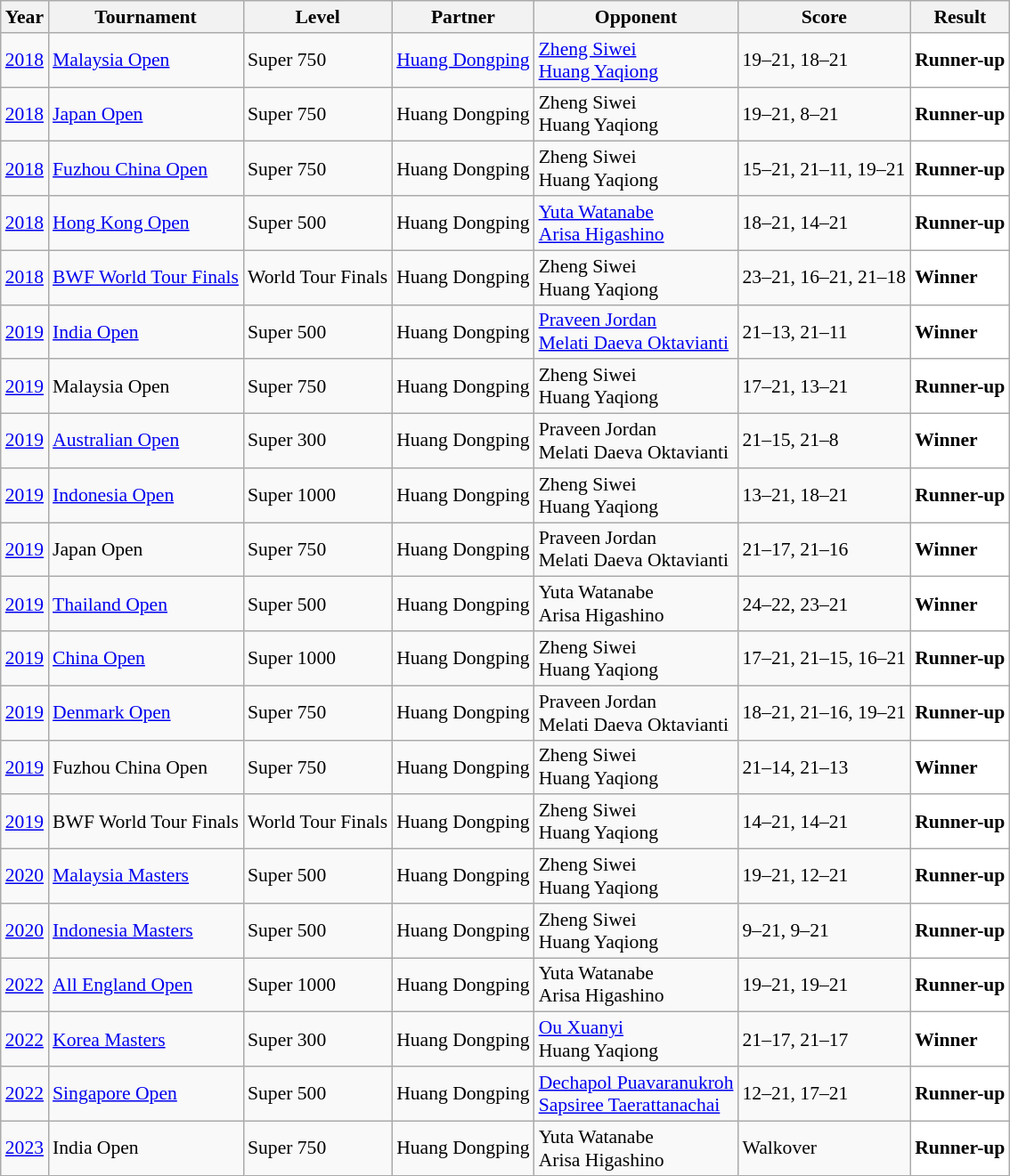<table class="sortable wikitable" style="font-size: 90%;">
<tr>
<th>Year</th>
<th>Tournament</th>
<th>Level</th>
<th>Partner</th>
<th>Opponent</th>
<th>Score</th>
<th>Result</th>
</tr>
<tr>
<td align="center"><a href='#'>2018</a></td>
<td align="left"><a href='#'>Malaysia Open</a></td>
<td align="left">Super 750</td>
<td align="left"> <a href='#'>Huang Dongping</a></td>
<td align="left"> <a href='#'>Zheng Siwei</a><br> <a href='#'>Huang Yaqiong</a></td>
<td align="left">19–21, 18–21</td>
<td style="text-align:left; background:white"> <strong>Runner-up</strong></td>
</tr>
<tr>
<td align="center"><a href='#'>2018</a></td>
<td align="left"><a href='#'>Japan Open</a></td>
<td align="left">Super 750</td>
<td align="left"> Huang Dongping</td>
<td align="left"> Zheng Siwei<br> Huang Yaqiong</td>
<td align="left">19–21, 8–21</td>
<td style="text-align:left; background:white"> <strong>Runner-up</strong></td>
</tr>
<tr>
<td align="center"><a href='#'>2018</a></td>
<td align="left"><a href='#'>Fuzhou China Open</a></td>
<td align="left">Super 750</td>
<td align="left"> Huang Dongping</td>
<td align="left"> Zheng Siwei<br> Huang Yaqiong</td>
<td align="left">15–21, 21–11, 19–21</td>
<td style="text-align:left; background:white"> <strong>Runner-up</strong></td>
</tr>
<tr>
<td align="center"><a href='#'>2018</a></td>
<td align="left"><a href='#'>Hong Kong Open</a></td>
<td align="left">Super 500</td>
<td align="left"> Huang Dongping</td>
<td align="left"> <a href='#'>Yuta Watanabe</a><br> <a href='#'>Arisa Higashino</a></td>
<td align="left">18–21, 14–21</td>
<td style="text-align:left; background:white"> <strong>Runner-up</strong></td>
</tr>
<tr>
<td align="center"><a href='#'>2018</a></td>
<td align="left"><a href='#'>BWF World Tour Finals</a></td>
<td align="left">World Tour Finals</td>
<td align="left"> Huang Dongping</td>
<td align="left"> Zheng Siwei<br> Huang Yaqiong</td>
<td align="left">23–21, 16–21, 21–18</td>
<td style="text-align:left; background:white"> <strong>Winner</strong></td>
</tr>
<tr>
<td align="center"><a href='#'>2019</a></td>
<td align="left"><a href='#'>India Open</a></td>
<td align="left">Super 500</td>
<td align="left"> Huang Dongping</td>
<td align="left"> <a href='#'>Praveen Jordan</a><br> <a href='#'>Melati Daeva Oktavianti</a></td>
<td align="left">21–13, 21–11</td>
<td style="text-align:left; background:white"> <strong>Winner</strong></td>
</tr>
<tr>
<td align="center"><a href='#'>2019</a></td>
<td align="left">Malaysia Open</td>
<td align="left">Super 750</td>
<td align="left"> Huang Dongping</td>
<td align="left"> Zheng Siwei<br> Huang Yaqiong</td>
<td align="left">17–21, 13–21</td>
<td style="text-align:left; background:white"> <strong>Runner-up</strong></td>
</tr>
<tr>
<td align="center"><a href='#'>2019</a></td>
<td align="left"><a href='#'>Australian Open</a></td>
<td align="left">Super 300</td>
<td align="left"> Huang Dongping</td>
<td align="left"> Praveen Jordan<br> Melati Daeva Oktavianti</td>
<td align="left">21–15, 21–8</td>
<td style="text-align:left; background:white"> <strong>Winner</strong></td>
</tr>
<tr>
<td align="center"><a href='#'>2019</a></td>
<td align="left"><a href='#'>Indonesia Open</a></td>
<td align="left">Super 1000</td>
<td align="left"> Huang Dongping</td>
<td align="left"> Zheng Siwei<br> Huang Yaqiong</td>
<td align="left">13–21, 18–21</td>
<td style="text-align:left; background:white"> <strong>Runner-up</strong></td>
</tr>
<tr>
<td align="center"><a href='#'>2019</a></td>
<td align="left">Japan Open</td>
<td align="left">Super 750</td>
<td align="left"> Huang Dongping</td>
<td align="left"> Praveen Jordan<br> Melati Daeva Oktavianti</td>
<td align="left">21–17, 21–16</td>
<td style="text-align:left; background:white"> <strong>Winner</strong></td>
</tr>
<tr>
<td align="center"><a href='#'>2019</a></td>
<td align="left"><a href='#'>Thailand  Open</a></td>
<td align="left">Super 500</td>
<td align="left"> Huang Dongping</td>
<td align="left"> Yuta Watanabe<br> Arisa Higashino</td>
<td align="left">24–22, 23–21</td>
<td style="text-align:left; background:white"> <strong>Winner</strong></td>
</tr>
<tr>
<td align="center"><a href='#'>2019</a></td>
<td align="left"><a href='#'>China Open</a></td>
<td align="left">Super 1000</td>
<td align="left"> Huang Dongping</td>
<td align="left"> Zheng Siwei<br> Huang Yaqiong</td>
<td align="left">17–21, 21–15, 16–21</td>
<td style="text-align:left; background:white"> <strong>Runner-up</strong></td>
</tr>
<tr>
<td align="center"><a href='#'>2019</a></td>
<td align="left"><a href='#'>Denmark Open</a></td>
<td align="left">Super 750</td>
<td align="left"> Huang Dongping</td>
<td align="left"> Praveen Jordan<br> Melati Daeva Oktavianti</td>
<td align="left">18–21, 21–16, 19–21</td>
<td style="text-align:left; background:white"> <strong>Runner-up</strong></td>
</tr>
<tr>
<td align="center"><a href='#'>2019</a></td>
<td align="left">Fuzhou China Open</td>
<td align="left">Super 750</td>
<td align="left"> Huang Dongping</td>
<td align="left"> Zheng Siwei<br> Huang Yaqiong</td>
<td algin="left">21–14, 21–13</td>
<td style="text-align:left; background:white"> <strong>Winner</strong></td>
</tr>
<tr>
<td align="center"><a href='#'>2019</a></td>
<td align="left">BWF World Tour Finals</td>
<td align="left">World Tour Finals</td>
<td align="left"> Huang Dongping</td>
<td align="left"> Zheng Siwei<br> Huang Yaqiong</td>
<td align="left">14–21, 14–21</td>
<td style="text-align:left; background:white"> <strong>Runner-up</strong></td>
</tr>
<tr>
<td align="center"><a href='#'>2020</a></td>
<td align="left"><a href='#'>Malaysia Masters</a></td>
<td align="left">Super 500</td>
<td align="left"> Huang Dongping</td>
<td align="left"> Zheng Siwei<br> Huang Yaqiong</td>
<td align="left">19–21, 12–21</td>
<td style="text-align:left; background:white"> <strong>Runner-up</strong></td>
</tr>
<tr>
<td align="center"><a href='#'>2020</a></td>
<td align="left"><a href='#'>Indonesia Masters</a></td>
<td align="left">Super 500</td>
<td align="left"> Huang Dongping</td>
<td align="left"> Zheng Siwei<br> Huang Yaqiong</td>
<td align="left">9–21, 9–21</td>
<td style="text-align:left; background:white"> <strong>Runner-up</strong></td>
</tr>
<tr>
<td align="center"><a href='#'>2022</a></td>
<td align="left"><a href='#'>All England Open</a></td>
<td align="left">Super 1000</td>
<td align="left"> Huang Dongping</td>
<td align="left"> Yuta Watanabe<br> Arisa Higashino</td>
<td align="left">19–21, 19–21</td>
<td style="text-align:left; background:white"> <strong>Runner-up</strong></td>
</tr>
<tr>
<td align="center"><a href='#'>2022</a></td>
<td align="left"><a href='#'>Korea Masters</a></td>
<td align="left">Super 300</td>
<td align="left"> Huang Dongping</td>
<td align="left"> <a href='#'>Ou Xuanyi</a><br> Huang Yaqiong</td>
<td align="left">21–17, 21–17</td>
<td style="text-align:left; background:white"> <strong>Winner</strong></td>
</tr>
<tr>
<td align="center"><a href='#'>2022</a></td>
<td align="left"><a href='#'>Singapore Open</a></td>
<td align="left">Super 500</td>
<td align="left"> Huang Dongping</td>
<td align="left"> <a href='#'>Dechapol Puavaranukroh</a><br> <a href='#'>Sapsiree Taerattanachai</a></td>
<td align="left">12–21, 17–21</td>
<td style="text-align:left; background:white"> <strong>Runner-up</strong></td>
</tr>
<tr>
<td align="center"><a href='#'>2023</a></td>
<td align="left">India Open</td>
<td align="left">Super 750</td>
<td align="left"> Huang Dongping</td>
<td align="left"> Yuta Watanabe<br> Arisa Higashino</td>
<td align="left">Walkover</td>
<td style="text-align:left; background:white"> <strong>Runner-up</strong></td>
</tr>
</table>
